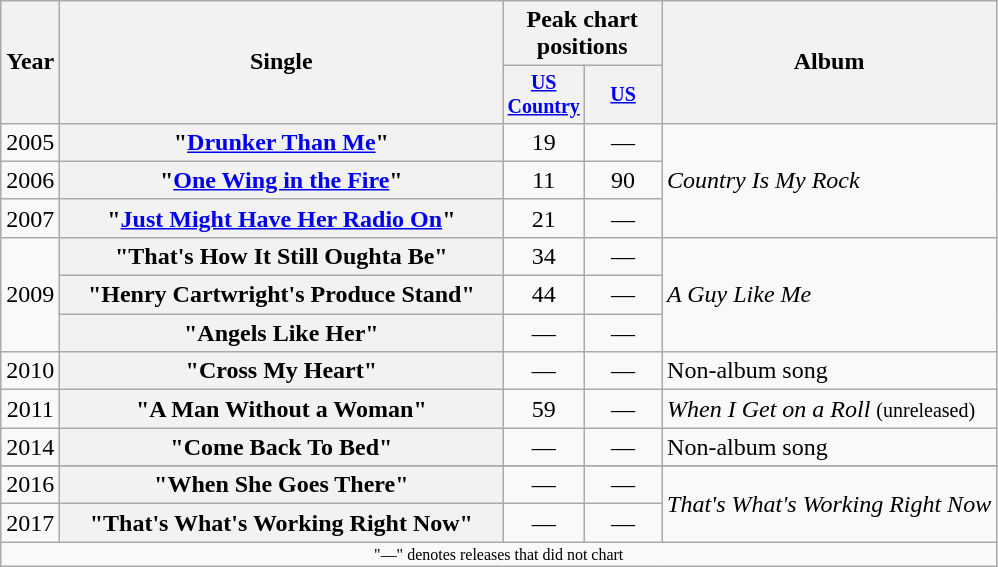<table class="wikitable plainrowheaders" style="text-align:center;">
<tr>
<th rowspan="2">Year</th>
<th rowspan="2" style="width:18em;">Single</th>
<th colspan="2">Peak chart<br>positions</th>
<th rowspan="2">Album</th>
</tr>
<tr style="font-size:smaller;">
<th width="45"><a href='#'>US Country</a><br></th>
<th width="45"><a href='#'>US</a><br></th>
</tr>
<tr>
<td>2005</td>
<th scope="row">"<a href='#'>Drunker Than Me</a>"</th>
<td>19</td>
<td>—</td>
<td align="left" rowspan="3"><em>Country Is My Rock</em></td>
</tr>
<tr>
<td>2006</td>
<th scope="row">"<a href='#'>One Wing in the Fire</a>"</th>
<td>11</td>
<td>90</td>
</tr>
<tr>
<td>2007</td>
<th scope="row">"<a href='#'>Just Might Have Her Radio On</a>"</th>
<td>21</td>
<td>—</td>
</tr>
<tr>
<td rowspan="3">2009</td>
<th scope="row">"That's How It Still Oughta Be"</th>
<td>34</td>
<td>—</td>
<td align="left" rowspan="3"><em>A Guy Like Me</em></td>
</tr>
<tr>
<th scope="row">"Henry Cartwright's Produce Stand"</th>
<td>44</td>
<td>—</td>
</tr>
<tr>
<th scope="row">"Angels Like Her"</th>
<td>—</td>
<td>—</td>
</tr>
<tr>
<td>2010</td>
<th scope="row">"Cross My Heart"</th>
<td>—</td>
<td>—</td>
<td align="left">Non-album song</td>
</tr>
<tr>
<td>2011</td>
<th scope="row">"A Man Without a Woman"</th>
<td>59</td>
<td>—</td>
<td align="left"><em>When I Get on a Roll</em> <small>(unreleased)</small></td>
</tr>
<tr>
<td>2014</td>
<th scope="row">"Come Back To Bed"</th>
<td>—</td>
<td>—</td>
<td align="left">Non-album song</td>
</tr>
<tr>
</tr>
<tr>
<td>2016</td>
<th scope="row">"When She Goes There"</th>
<td>—</td>
<td>—</td>
<td align="left" rowspan=2><em>That's What's Working Right Now</em></td>
</tr>
<tr>
<td>2017</td>
<th scope="row">"That's What's Working Right Now"</th>
<td>—</td>
<td>—</td>
</tr>
<tr>
<td colspan="5" style="font-size:8pt">"—" denotes releases that did not chart</td>
</tr>
</table>
